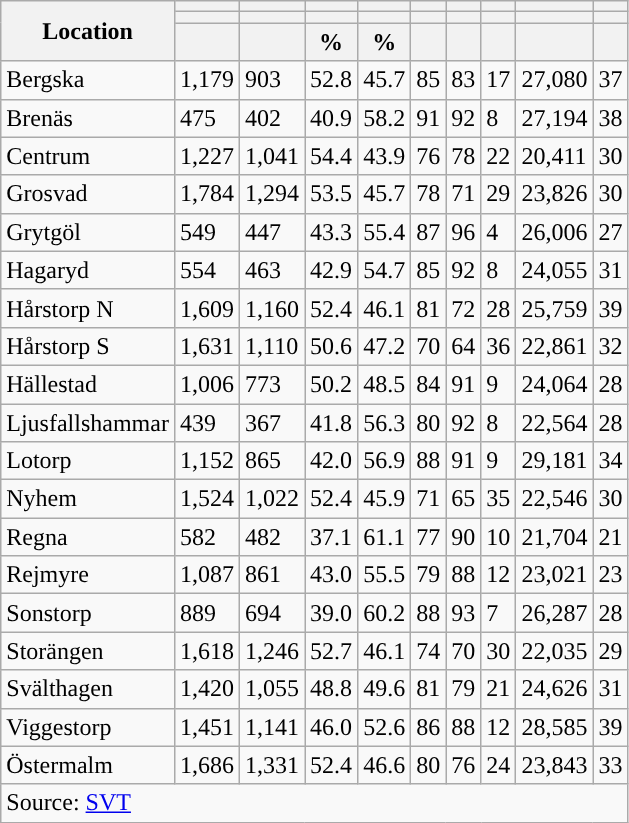<table role="presentation" class="wikitable sortable mw-collapsible">
<tr>
<th rowspan="3">Location</th>
<th></th>
<th></th>
<th></th>
<th></th>
<th></th>
<th></th>
<th></th>
<th></th>
<th></th>
</tr>
<tr>
<th></th>
<th></th>
<th style="background:"></th>
<th style="background:"></th>
<th></th>
<th></th>
<th></th>
<th></th>
<th></th>
</tr>
<tr>
<th data-sort-type="number"></th>
<th data-sort-type="number"></th>
<th data-sort-type="number">%</th>
<th data-sort-type="number">%</th>
<th data-sort-type="number"></th>
<th data-sort-type="number"></th>
<th data-sort-type="number"></th>
<th data-sort-type="number"></th>
<th data-sort-type="number"></th>
</tr>
<tr>
<td align="left">Bergska</td>
<td>1,179</td>
<td>903</td>
<td>52.8</td>
<td>45.7</td>
<td>85</td>
<td>83</td>
<td>17</td>
<td>27,080</td>
<td>37</td>
</tr>
<tr>
<td align="left">Brenäs</td>
<td>475</td>
<td>402</td>
<td>40.9</td>
<td>58.2</td>
<td>91</td>
<td>92</td>
<td>8</td>
<td>27,194</td>
<td>38</td>
</tr>
<tr>
<td align="left">Centrum</td>
<td>1,227</td>
<td>1,041</td>
<td>54.4</td>
<td>43.9</td>
<td>76</td>
<td>78</td>
<td>22</td>
<td>20,411</td>
<td>30</td>
</tr>
<tr>
<td align="left">Grosvad</td>
<td>1,784</td>
<td>1,294</td>
<td>53.5</td>
<td>45.7</td>
<td>78</td>
<td>71</td>
<td>29</td>
<td>23,826</td>
<td>30</td>
</tr>
<tr>
<td align="left">Grytgöl</td>
<td>549</td>
<td>447</td>
<td>43.3</td>
<td>55.4</td>
<td>87</td>
<td>96</td>
<td>4</td>
<td>26,006</td>
<td>27</td>
</tr>
<tr>
<td align="left">Hagaryd</td>
<td>554</td>
<td>463</td>
<td>42.9</td>
<td>54.7</td>
<td>85</td>
<td>92</td>
<td>8</td>
<td>24,055</td>
<td>31</td>
</tr>
<tr>
<td align="left">Hårstorp N</td>
<td>1,609</td>
<td>1,160</td>
<td>52.4</td>
<td>46.1</td>
<td>81</td>
<td>72</td>
<td>28</td>
<td>25,759</td>
<td>39</td>
</tr>
<tr>
<td align="left">Hårstorp S</td>
<td>1,631</td>
<td>1,110</td>
<td>50.6</td>
<td>47.2</td>
<td>70</td>
<td>64</td>
<td>36</td>
<td>22,861</td>
<td>32</td>
</tr>
<tr>
<td align="left">Hällestad</td>
<td>1,006</td>
<td>773</td>
<td>50.2</td>
<td>48.5</td>
<td>84</td>
<td>91</td>
<td>9</td>
<td>24,064</td>
<td>28</td>
</tr>
<tr>
<td align="left">Ljusfallshammar</td>
<td>439</td>
<td>367</td>
<td>41.8</td>
<td>56.3</td>
<td>80</td>
<td>92</td>
<td>8</td>
<td>22,564</td>
<td>28</td>
</tr>
<tr>
<td align="left">Lotorp</td>
<td>1,152</td>
<td>865</td>
<td>42.0</td>
<td>56.9</td>
<td>88</td>
<td>91</td>
<td>9</td>
<td>29,181</td>
<td>34</td>
</tr>
<tr>
<td align="left">Nyhem</td>
<td>1,524</td>
<td>1,022</td>
<td>52.4</td>
<td>45.9</td>
<td>71</td>
<td>65</td>
<td>35</td>
<td>22,546</td>
<td>30</td>
</tr>
<tr>
<td align="left">Regna</td>
<td>582</td>
<td>482</td>
<td>37.1</td>
<td>61.1</td>
<td>77</td>
<td>90</td>
<td>10</td>
<td>21,704</td>
<td>21</td>
</tr>
<tr>
<td align="left">Rejmyre</td>
<td>1,087</td>
<td>861</td>
<td>43.0</td>
<td>55.5</td>
<td>79</td>
<td>88</td>
<td>12</td>
<td>23,021</td>
<td>23</td>
</tr>
<tr>
<td align="left">Sonstorp</td>
<td>889</td>
<td>694</td>
<td>39.0</td>
<td>60.2</td>
<td>88</td>
<td>93</td>
<td>7</td>
<td>26,287</td>
<td>28</td>
</tr>
<tr>
<td align="left">Storängen</td>
<td>1,618</td>
<td>1,246</td>
<td>52.7</td>
<td>46.1</td>
<td>74</td>
<td>70</td>
<td>30</td>
<td>22,035</td>
<td>29</td>
</tr>
<tr>
<td align="left">Svälthagen</td>
<td>1,420</td>
<td>1,055</td>
<td>48.8</td>
<td>49.6</td>
<td>81</td>
<td>79</td>
<td>21</td>
<td>24,626</td>
<td>31</td>
</tr>
<tr>
<td align="left">Viggestorp</td>
<td>1,451</td>
<td>1,141</td>
<td>46.0</td>
<td>52.6</td>
<td>86</td>
<td>88</td>
<td>12</td>
<td>28,585</td>
<td>39</td>
</tr>
<tr>
<td align="left">Östermalm</td>
<td>1,686</td>
<td>1,331</td>
<td>52.4</td>
<td>46.6</td>
<td>80</td>
<td>76</td>
<td>24</td>
<td>23,843</td>
<td>33</td>
</tr>
<tr>
<td colspan="10" align="left">Source: <a href='#'>SVT</a></td>
</tr>
</table>
